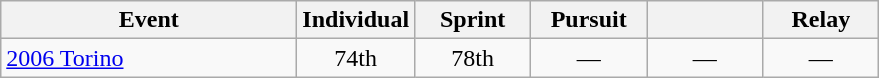<table class="wikitable" style="text-align: center;">
<tr ">
<th style="width:190px;">Event</th>
<th style="width:70px;">Individual</th>
<th style="width:70px;">Sprint</th>
<th style="width:70px;">Pursuit</th>
<th style="width:70px;"></th>
<th style="width:70px;">Relay</th>
</tr>
<tr>
<td align=left> <a href='#'>2006 Torino</a></td>
<td>74th</td>
<td>78th</td>
<td>—</td>
<td>—</td>
<td>—</td>
</tr>
</table>
